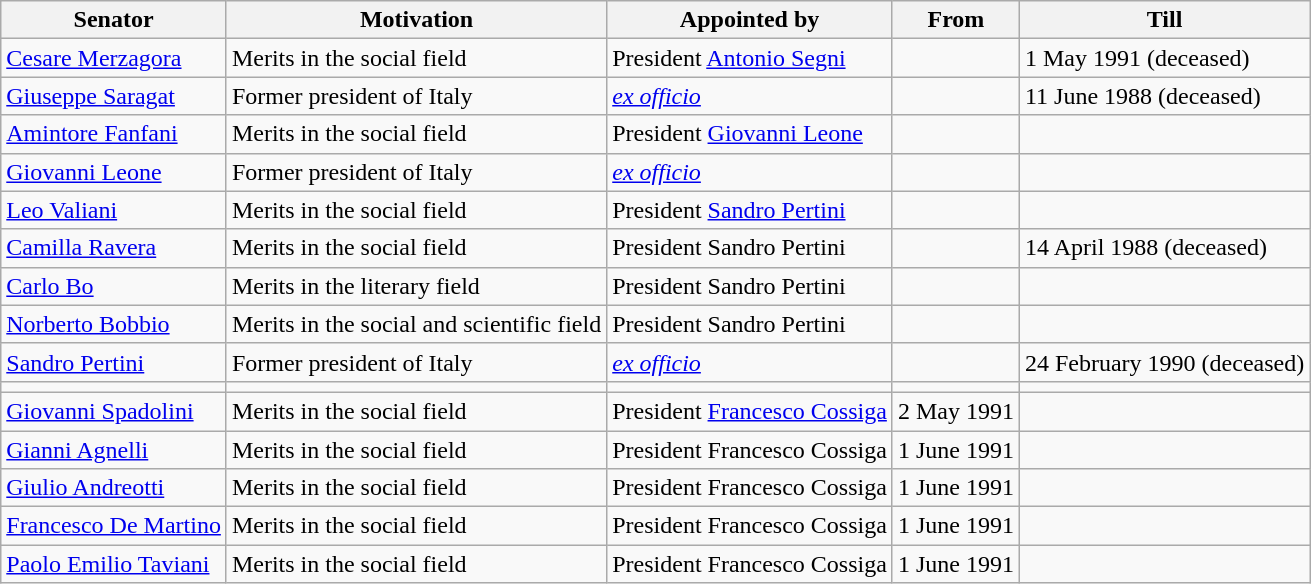<table class="wikitable">
<tr>
<th>Senator</th>
<th>Motivation</th>
<th>Appointed by</th>
<th>From</th>
<th>Till</th>
</tr>
<tr>
<td><a href='#'>Cesare Merzagora</a></td>
<td>Merits in the social field</td>
<td>President <a href='#'>Antonio Segni</a></td>
<td></td>
<td>1 May 1991 (deceased)</td>
</tr>
<tr>
<td><a href='#'>Giuseppe Saragat</a></td>
<td>Former president of Italy</td>
<td><em><a href='#'>ex officio</a></em></td>
<td></td>
<td>11 June 1988 (deceased)</td>
</tr>
<tr>
<td><a href='#'>Amintore Fanfani</a></td>
<td>Merits in the social field</td>
<td>President <a href='#'>Giovanni Leone</a></td>
<td></td>
<td></td>
</tr>
<tr>
<td><a href='#'>Giovanni Leone</a></td>
<td>Former president of Italy</td>
<td><em><a href='#'>ex officio</a></em></td>
<td></td>
<td></td>
</tr>
<tr>
<td><a href='#'>Leo Valiani</a></td>
<td>Merits in the social field</td>
<td>President <a href='#'>Sandro Pertini</a></td>
<td></td>
<td></td>
</tr>
<tr>
<td><a href='#'>Camilla Ravera</a></td>
<td>Merits in the social field</td>
<td>President Sandro Pertini</td>
<td></td>
<td>14 April 1988 (deceased)</td>
</tr>
<tr>
<td><a href='#'>Carlo Bo</a></td>
<td>Merits in the literary field</td>
<td>President Sandro Pertini</td>
<td></td>
<td></td>
</tr>
<tr>
<td><a href='#'>Norberto Bobbio</a></td>
<td>Merits in the social and scientific field</td>
<td>President Sandro Pertini</td>
<td></td>
<td></td>
</tr>
<tr>
<td><a href='#'>Sandro Pertini</a></td>
<td>Former president of Italy</td>
<td><em><a href='#'>ex officio</a></em></td>
<td></td>
<td>24 February 1990 (deceased)</td>
</tr>
<tr>
<td></td>
<td></td>
<td></td>
<td></td>
<td></td>
</tr>
<tr>
<td><a href='#'>Giovanni Spadolini</a></td>
<td>Merits in the social field</td>
<td>President <a href='#'>Francesco Cossiga</a></td>
<td>2 May 1991</td>
<td></td>
</tr>
<tr>
<td><a href='#'>Gianni Agnelli</a></td>
<td>Merits in the social field</td>
<td>President Francesco Cossiga</td>
<td>1 June 1991</td>
<td></td>
</tr>
<tr>
<td><a href='#'>Giulio Andreotti</a></td>
<td>Merits in the social field</td>
<td>President Francesco Cossiga</td>
<td>1 June 1991</td>
<td></td>
</tr>
<tr>
<td><a href='#'>Francesco De Martino</a></td>
<td>Merits in the social field</td>
<td>President Francesco Cossiga</td>
<td>1 June 1991</td>
<td></td>
</tr>
<tr>
<td><a href='#'>Paolo Emilio Taviani</a></td>
<td>Merits in the social field</td>
<td>President Francesco Cossiga</td>
<td>1 June 1991</td>
<td></td>
</tr>
</table>
